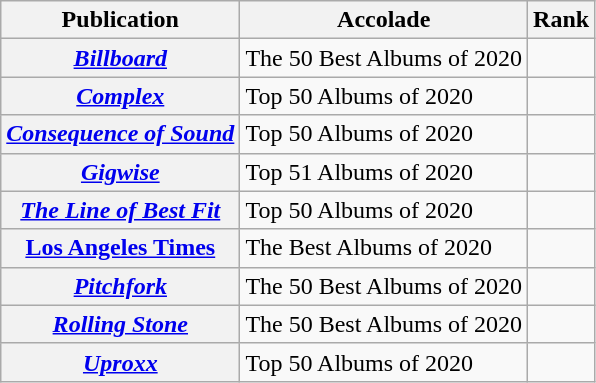<table class="wikitable sortable plainrowheaders">
<tr>
<th scope="col">Publication</th>
<th scope="col">Accolade</th>
<th scope="col">Rank</th>
</tr>
<tr>
<th scope="row"><em><a href='#'>Billboard</a></em></th>
<td>The 50 Best Albums of 2020</td>
<td></td>
</tr>
<tr>
<th scope="row"><em><a href='#'>Complex</a></em></th>
<td>Top 50 Albums of 2020</td>
<td></td>
</tr>
<tr>
<th scope="row"><em><a href='#'>Consequence of Sound</a></em></th>
<td>Top 50 Albums of 2020</td>
<td></td>
</tr>
<tr>
<th scope="row"><em><a href='#'>Gigwise</a></em></th>
<td>Top 51 Albums of 2020</td>
<td></td>
</tr>
<tr>
<th scope="row"><em><a href='#'>The Line of Best Fit</a></em></th>
<td>Top 50 Albums of 2020</td>
<td></td>
</tr>
<tr>
<th scope="row"><a href='#'>Los Angeles Times</a></th>
<td>The Best Albums of 2020</td>
<td></td>
</tr>
<tr>
<th scope="row"><em><a href='#'>Pitchfork</a></em></th>
<td>The 50 Best Albums of 2020</td>
<td></td>
</tr>
<tr>
<th scope="row"><em><a href='#'>Rolling Stone</a></em></th>
<td>The 50 Best Albums of 2020</td>
<td></td>
</tr>
<tr>
<th scope="row"><em><a href='#'>Uproxx</a></em></th>
<td>Top 50 Albums of 2020</td>
<td></td>
</tr>
</table>
